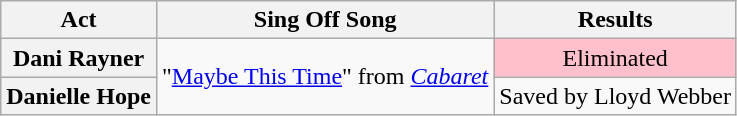<table class="wikitable plainrowheaders" style="text-align:center;">
<tr>
<th scope="col">Act</th>
<th scope="col">Sing Off Song</th>
<th scope="col">Results</th>
</tr>
<tr>
<th scope="row">Dani Rayner</th>
<td rowspan="2">"<a href='#'>Maybe This Time</a>" from <em><a href='#'>Cabaret</a></em></td>
<td style="background:pink;">Eliminated</td>
</tr>
<tr>
<th scope="row">Danielle Hope</th>
<td>Saved by Lloyd Webber</td>
</tr>
</table>
